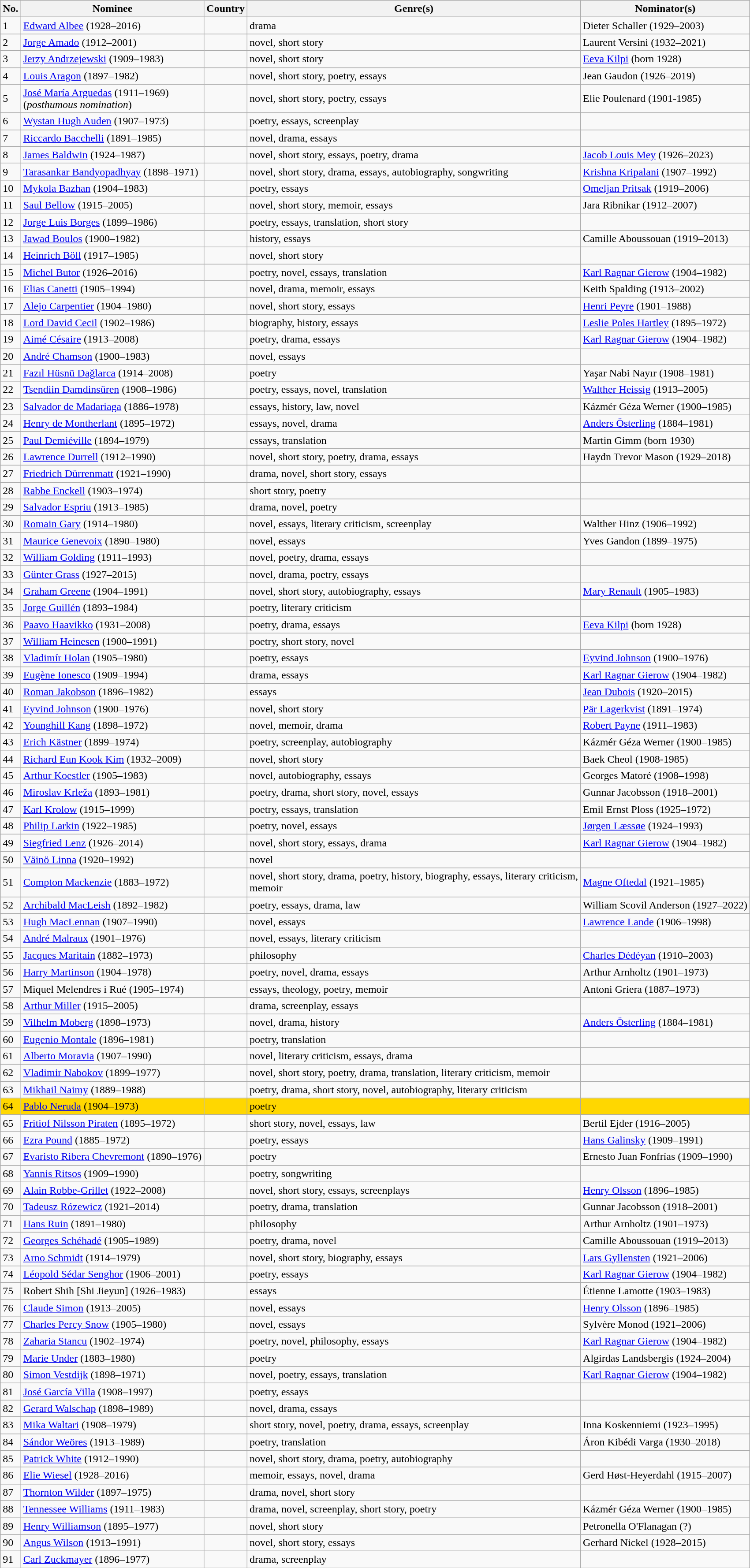<table class="sortable wikitable mw-collapsible">
<tr>
<th scope=col>No.</th>
<th scope=col>Nominee</th>
<th scope=col>Country</th>
<th scope=col>Genre(s)</th>
<th scope=col>Nominator(s)</th>
</tr>
<tr>
<td>1</td>
<td><a href='#'>Edward Albee</a> (1928–2016)</td>
<td></td>
<td>drama</td>
<td>Dieter Schaller (1929–2003)</td>
</tr>
<tr>
<td>2</td>
<td><a href='#'>Jorge Amado</a> (1912–2001)</td>
<td></td>
<td>novel, short story</td>
<td>Laurent Versini (1932–2021)</td>
</tr>
<tr>
<td>3</td>
<td><a href='#'>Jerzy Andrzejewski</a> (1909–1983)</td>
<td></td>
<td>novel, short story</td>
<td><a href='#'>Eeva Kilpi</a> (born 1928)</td>
</tr>
<tr>
<td>4</td>
<td><a href='#'>Louis Aragon</a> (1897–1982)</td>
<td></td>
<td>novel, short story, poetry, essays</td>
<td>Jean Gaudon (1926–2019)</td>
</tr>
<tr>
<td>5</td>
<td><a href='#'>José María Arguedas</a> (1911–1969)<br>(<em>posthumous nomination</em>)</td>
<td></td>
<td>novel, short story, poetry, essays</td>
<td>Elie Poulenard (1901-1985)</td>
</tr>
<tr>
<td>6</td>
<td><a href='#'>Wystan Hugh Auden</a> (1907–1973)</td>
<td><br></td>
<td>poetry, essays, screenplay</td>
<td></td>
</tr>
<tr>
<td>7</td>
<td><a href='#'>Riccardo Bacchelli</a> (1891–1985)</td>
<td></td>
<td>novel, drama, essays</td>
<td></td>
</tr>
<tr>
<td>8</td>
<td><a href='#'>James Baldwin</a> (1924–1987)</td>
<td></td>
<td>novel, short story, essays, poetry, drama</td>
<td><a href='#'>Jacob Louis Mey</a> (1926–2023)</td>
</tr>
<tr>
<td>9</td>
<td><a href='#'>Tarasankar Bandyopadhyay</a> (1898–1971)</td>
<td></td>
<td>novel, short story, drama, essays, autobiography, songwriting</td>
<td><a href='#'>Krishna Kripalani</a> (1907–1992)</td>
</tr>
<tr>
<td>10</td>
<td><a href='#'>Mykola Bazhan</a> (1904–1983)</td>
<td></td>
<td>poetry, essays</td>
<td><a href='#'>Omeljan Pritsak</a> (1919–2006)</td>
</tr>
<tr>
<td>11</td>
<td><a href='#'>Saul Bellow</a> (1915–2005)</td>
<td><br></td>
<td>novel, short story, memoir, essays</td>
<td>Jara Ribnikar (1912–2007)</td>
</tr>
<tr>
<td>12</td>
<td><a href='#'>Jorge Luis Borges</a> (1899–1986)</td>
<td></td>
<td>poetry, essays, translation, short story</td>
<td></td>
</tr>
<tr>
<td>13</td>
<td><a href='#'>Jawad Boulos</a> (1900–1982)</td>
<td></td>
<td>history, essays</td>
<td>Camille Aboussouan (1919–2013)</td>
</tr>
<tr>
<td>14</td>
<td><a href='#'>Heinrich Böll</a> (1917–1985)</td>
<td></td>
<td>novel, short story</td>
<td></td>
</tr>
<tr>
<td>15</td>
<td><a href='#'>Michel Butor</a> (1926–2016)</td>
<td></td>
<td>poetry, novel, essays, translation</td>
<td><a href='#'>Karl Ragnar Gierow</a> (1904–1982)</td>
</tr>
<tr>
<td>16</td>
<td><a href='#'>Elias Canetti</a> (1905–1994)</td>
<td><br></td>
<td>novel, drama, memoir, essays</td>
<td>Keith Spalding (1913–2002)</td>
</tr>
<tr>
<td>17</td>
<td><a href='#'>Alejo Carpentier</a> (1904–1980)</td>
<td></td>
<td>novel, short story, essays</td>
<td><a href='#'>Henri Peyre</a> (1901–1988)</td>
</tr>
<tr>
<td>18</td>
<td><a href='#'>Lord David Cecil</a> (1902–1986)</td>
<td></td>
<td>biography, history, essays</td>
<td><a href='#'>Leslie Poles Hartley</a> (1895–1972)</td>
</tr>
<tr>
<td>19</td>
<td><a href='#'>Aimé Césaire</a> (1913–2008)</td>
<td></td>
<td>poetry, drama, essays</td>
<td><a href='#'>Karl Ragnar Gierow</a> (1904–1982)</td>
</tr>
<tr>
<td>20</td>
<td><a href='#'>André Chamson</a> (1900–1983)</td>
<td></td>
<td>novel, essays</td>
<td></td>
</tr>
<tr>
<td>21</td>
<td><a href='#'>Fazıl Hüsnü Dağlarca</a> (1914–2008)</td>
<td></td>
<td>poetry</td>
<td>Yaşar Nabi Nayır (1908–1981)</td>
</tr>
<tr>
<td>22</td>
<td><a href='#'>Tsendiin Damdinsüren</a> (1908–1986)</td>
<td></td>
<td>poetry, essays, novel, translation</td>
<td><a href='#'>Walther Heissig</a> (1913–2005)</td>
</tr>
<tr>
<td>23</td>
<td><a href='#'>Salvador de Madariaga</a> (1886–1978)</td>
<td></td>
<td>essays, history, law, novel</td>
<td>Kázmér Géza Werner (1900–1985)</td>
</tr>
<tr>
<td>24</td>
<td><a href='#'>Henry de Montherlant</a> (1895–1972)</td>
<td></td>
<td>essays, novel, drama</td>
<td><a href='#'>Anders Österling</a> (1884–1981)</td>
</tr>
<tr>
<td>25</td>
<td><a href='#'>Paul Demiéville</a> (1894–1979)</td>
<td><br></td>
<td>essays, translation</td>
<td>Martin Gimm (born 1930)</td>
</tr>
<tr>
<td>26</td>
<td><a href='#'>Lawrence Durrell</a> (1912–1990)</td>
<td></td>
<td>novel, short story, poetry, drama, essays</td>
<td>Haydn Trevor Mason (1929–2018)</td>
</tr>
<tr>
<td>27</td>
<td><a href='#'>Friedrich Dürrenmatt</a> (1921–1990)</td>
<td></td>
<td>drama, novel, short story, essays</td>
<td></td>
</tr>
<tr>
<td>28</td>
<td><a href='#'>Rabbe Enckell</a> (1903–1974)</td>
<td></td>
<td>short story, poetry</td>
<td></td>
</tr>
<tr>
<td>29</td>
<td><a href='#'>Salvador Espriu</a> (1913–1985)</td>
<td></td>
<td>drama, novel, poetry</td>
<td></td>
</tr>
<tr>
<td>30</td>
<td><a href='#'>Romain Gary</a> (1914–1980)</td>
<td><br></td>
<td>novel, essays, literary criticism, screenplay</td>
<td>Walther Hinz (1906–1992)</td>
</tr>
<tr>
<td>31</td>
<td><a href='#'>Maurice Genevoix</a> (1890–1980)</td>
<td></td>
<td>novel, essays</td>
<td>Yves Gandon (1899–1975)</td>
</tr>
<tr>
<td>32</td>
<td><a href='#'>William Golding</a> (1911–1993)</td>
<td></td>
<td>novel, poetry, drama, essays</td>
<td></td>
</tr>
<tr>
<td>33</td>
<td><a href='#'>Günter Grass</a> (1927–2015)</td>
<td></td>
<td>novel, drama, poetry, essays</td>
<td></td>
</tr>
<tr>
<td>34</td>
<td><a href='#'>Graham Greene</a> (1904–1991)</td>
<td></td>
<td>novel, short story, autobiography, essays</td>
<td><a href='#'>Mary Renault</a> (1905–1983)</td>
</tr>
<tr>
<td>35</td>
<td><a href='#'>Jorge Guillén</a> (1893–1984)</td>
<td></td>
<td>poetry, literary criticism</td>
<td></td>
</tr>
<tr>
<td>36</td>
<td><a href='#'>Paavo Haavikko</a> (1931–2008)</td>
<td></td>
<td>poetry, drama, essays</td>
<td><a href='#'>Eeva Kilpi</a> (born 1928)</td>
</tr>
<tr>
<td>37</td>
<td><a href='#'>William Heinesen</a> (1900–1991)</td>
<td></td>
<td>poetry, short story, novel</td>
<td></td>
</tr>
<tr>
<td>38</td>
<td><a href='#'>Vladimír Holan</a> (1905–1980)</td>
<td></td>
<td>poetry, essays</td>
<td><a href='#'>Eyvind Johnson</a> (1900–1976)</td>
</tr>
<tr>
<td>39</td>
<td><a href='#'>Eugène Ionesco</a> (1909–1994)</td>
<td><br></td>
<td>drama, essays</td>
<td><a href='#'>Karl Ragnar Gierow</a> (1904–1982)</td>
</tr>
<tr>
<td>40</td>
<td><a href='#'>Roman Jakobson</a> (1896–1982)</td>
<td><br></td>
<td>essays</td>
<td><a href='#'>Jean Dubois</a> (1920–2015)</td>
</tr>
<tr>
<td>41</td>
<td><a href='#'>Eyvind Johnson</a> (1900–1976)</td>
<td></td>
<td>novel, short story</td>
<td> <a href='#'>Pär Lagerkvist</a> (1891–1974)</td>
</tr>
<tr>
<td>42</td>
<td><a href='#'>Younghill Kang</a> (1898–1972)</td>
<td><br></td>
<td>novel, memoir, drama</td>
<td><a href='#'>Robert Payne</a> (1911–1983)</td>
</tr>
<tr>
<td>43</td>
<td><a href='#'>Erich Kästner</a> (1899–1974)</td>
<td></td>
<td>poetry, screenplay, autobiography</td>
<td>Kázmér Géza Werner (1900–1985)</td>
</tr>
<tr>
<td>44</td>
<td><a href='#'>Richard Eun Kook Kim</a> (1932–2009)</td>
<td><br></td>
<td>novel, short story</td>
<td>Baek Cheol (1908-1985)</td>
</tr>
<tr>
<td>45</td>
<td><a href='#'>Arthur Koestler</a> (1905–1983)</td>
<td><br></td>
<td>novel, autobiography, essays</td>
<td>Georges Matoré (1908–1998)</td>
</tr>
<tr>
<td>46</td>
<td><a href='#'>Miroslav Krleža</a> (1893–1981)</td>
<td><br></td>
<td>poetry, drama, short story, novel, essays</td>
<td>Gunnar Jacobsson (1918–2001)</td>
</tr>
<tr>
<td>47</td>
<td><a href='#'>Karl Krolow</a> (1915–1999)</td>
<td></td>
<td>poetry, essays, translation</td>
<td>Emil Ernst Ploss (1925–1972)</td>
</tr>
<tr>
<td>48</td>
<td><a href='#'>Philip Larkin</a> (1922–1985)</td>
<td></td>
<td>poetry, novel, essays</td>
<td><a href='#'>Jørgen Læssøe</a> (1924–1993)</td>
</tr>
<tr>
<td>49</td>
<td><a href='#'>Siegfried Lenz</a> (1926–2014)</td>
<td></td>
<td>novel, short story, essays, drama</td>
<td><a href='#'>Karl Ragnar Gierow</a> (1904–1982)</td>
</tr>
<tr>
<td>50</td>
<td><a href='#'>Väinö Linna</a> (1920–1992)</td>
<td></td>
<td>novel</td>
<td></td>
</tr>
<tr>
<td>51</td>
<td><a href='#'>Compton Mackenzie</a> (1883–1972)</td>
<td></td>
<td>novel, short story, drama, poetry, history, biography, essays, literary criticism, <br>memoir</td>
<td><a href='#'>Magne Oftedal</a> (1921–1985)</td>
</tr>
<tr>
<td>52</td>
<td><a href='#'>Archibald MacLeish</a> (1892–1982)</td>
<td></td>
<td>poetry, essays, drama, law</td>
<td>William Scovil Anderson (1927–2022)</td>
</tr>
<tr>
<td>53</td>
<td><a href='#'>Hugh MacLennan</a> (1907–1990)</td>
<td></td>
<td>novel, essays</td>
<td><a href='#'>Lawrence Lande</a> (1906–1998)</td>
</tr>
<tr>
<td>54</td>
<td><a href='#'>André Malraux</a> (1901–1976)</td>
<td></td>
<td>novel, essays, literary criticism</td>
<td></td>
</tr>
<tr>
<td>55</td>
<td><a href='#'>Jacques Maritain</a> (1882–1973)</td>
<td></td>
<td>philosophy</td>
<td><a href='#'>Charles Dédéyan</a> (1910–2003)</td>
</tr>
<tr>
<td>56</td>
<td><a href='#'>Harry Martinson</a> (1904–1978)</td>
<td></td>
<td>poetry, novel, drama, essays</td>
<td>Arthur Arnholtz (1901–1973)</td>
</tr>
<tr>
<td>57</td>
<td>Miquel Melendres i Rué (1905–1974)</td>
<td></td>
<td>essays, theology, poetry, memoir</td>
<td>Antoni Griera (1887–1973)</td>
</tr>
<tr>
<td>58</td>
<td><a href='#'>Arthur Miller</a> (1915–2005)</td>
<td></td>
<td>drama, screenplay, essays</td>
<td></td>
</tr>
<tr>
<td>59</td>
<td><a href='#'>Vilhelm Moberg</a> (1898–1973)</td>
<td></td>
<td>novel, drama, history</td>
<td><a href='#'>Anders Österling</a> (1884–1981)</td>
</tr>
<tr>
<td>60</td>
<td><a href='#'>Eugenio Montale</a> (1896–1981)</td>
<td></td>
<td>poetry, translation</td>
<td></td>
</tr>
<tr>
<td>61</td>
<td><a href='#'>Alberto Moravia</a> (1907–1990)</td>
<td></td>
<td>novel, literary criticism, essays, drama</td>
<td></td>
</tr>
<tr>
<td>62</td>
<td><a href='#'>Vladimir Nabokov</a> (1899–1977)</td>
<td><br></td>
<td>novel, short story, poetry, drama, translation, literary criticism, memoir</td>
<td></td>
</tr>
<tr>
<td>63</td>
<td><a href='#'>Mikhail Naimy</a> (1889–1988)</td>
<td></td>
<td>poetry, drama, short story, novel, autobiography, literary criticism</td>
<td></td>
</tr>
<tr>
<td style="background:gold;white-space:nowrap">64</td>
<td style="background:gold;white-space:nowrap"><a href='#'>Pablo Neruda</a> (1904–1973)</td>
<td style="background:gold;white-space:nowrap"></td>
<td style="background:gold;white-space:nowrap">poetry</td>
<td style="background:gold;white-space:nowrap"></td>
</tr>
<tr>
<td>65</td>
<td><a href='#'>Fritiof Nilsson Piraten</a> (1895–1972)</td>
<td></td>
<td>short story, novel, essays, law</td>
<td>Bertil Ejder (1916–2005)</td>
</tr>
<tr>
<td>66</td>
<td><a href='#'>Ezra Pound</a> (1885–1972)</td>
<td></td>
<td>poetry, essays</td>
<td><a href='#'>Hans Galinsky</a> (1909–1991)</td>
</tr>
<tr>
<td>67</td>
<td><a href='#'>Evaristo Ribera Chevremont</a> (1890–1976)</td>
<td></td>
<td>poetry</td>
<td>Ernesto Juan Fonfrías (1909–1990)</td>
</tr>
<tr>
<td>68</td>
<td><a href='#'>Yannis Ritsos</a> (1909–1990)</td>
<td></td>
<td>poetry, songwriting</td>
<td></td>
</tr>
<tr>
<td>69</td>
<td><a href='#'>Alain Robbe-Grillet</a> (1922–2008)</td>
<td></td>
<td>novel, short story, essays, screenplays</td>
<td><a href='#'>Henry Olsson</a> (1896–1985)</td>
</tr>
<tr>
<td>70</td>
<td><a href='#'>Tadeusz Rózewicz</a> (1921–2014)</td>
<td></td>
<td>poetry, drama, translation</td>
<td>Gunnar Jacobsson (1918–2001)</td>
</tr>
<tr>
<td>71</td>
<td><a href='#'>Hans Ruin</a> (1891–1980)</td>
<td><br></td>
<td>philosophy</td>
<td>Arthur Arnholtz (1901–1973)</td>
</tr>
<tr>
<td>72</td>
<td><a href='#'>Georges Schéhadé</a> (1905–1989)</td>
<td></td>
<td>poetry, drama, novel</td>
<td>Camille Aboussouan (1919–2013)</td>
</tr>
<tr>
<td>73</td>
<td><a href='#'>Arno Schmidt</a> (1914–1979)</td>
<td></td>
<td>novel, short story, biography, essays</td>
<td><a href='#'>Lars Gyllensten</a> (1921–2006)</td>
</tr>
<tr>
<td>74</td>
<td><a href='#'>Léopold Sédar Senghor</a> (1906–2001)</td>
<td></td>
<td>poetry, essays</td>
<td><a href='#'>Karl Ragnar Gierow</a> (1904–1982)</td>
</tr>
<tr>
<td>75</td>
<td>Robert Shih [Shi Jieyun] (1926–1983)</td>
<td></td>
<td>essays</td>
<td>Étienne Lamotte (1903–1983)</td>
</tr>
<tr>
<td>76</td>
<td><a href='#'>Claude Simon</a> (1913–2005)</td>
<td></td>
<td>novel, essays</td>
<td><a href='#'>Henry Olsson</a> (1896–1985)</td>
</tr>
<tr>
<td>77</td>
<td><a href='#'>Charles Percy Snow</a> (1905–1980)</td>
<td></td>
<td>novel, essays</td>
<td>Sylvère Monod (1921–2006)</td>
</tr>
<tr>
<td>78</td>
<td><a href='#'>Zaharia Stancu</a> (1902–1974)</td>
<td></td>
<td>poetry, novel, philosophy, essays</td>
<td><a href='#'>Karl Ragnar Gierow</a> (1904–1982)</td>
</tr>
<tr>
<td>79</td>
<td><a href='#'>Marie Under</a> (1883–1980)</td>
<td></td>
<td>poetry</td>
<td>Algirdas Landsbergis (1924–2004)</td>
</tr>
<tr>
<td>80</td>
<td><a href='#'>Simon Vestdijk</a> (1898–1971)</td>
<td></td>
<td>novel, poetry, essays, translation</td>
<td><a href='#'>Karl Ragnar Gierow</a> (1904–1982)</td>
</tr>
<tr>
<td>81</td>
<td><a href='#'>José García Villa</a> (1908–1997)</td>
<td><br></td>
<td>poetry, essays</td>
<td></td>
</tr>
<tr>
<td>82</td>
<td><a href='#'>Gerard Walschap</a> (1898–1989)</td>
<td></td>
<td>novel, drama, essays</td>
<td></td>
</tr>
<tr>
<td>83</td>
<td><a href='#'>Mika Waltari</a> (1908–1979)</td>
<td></td>
<td>short story, novel, poetry, drama, essays, screenplay</td>
<td>Inna Koskenniemi (1923–1995)</td>
</tr>
<tr>
<td>84</td>
<td><a href='#'>Sándor Weöres</a> (1913–1989)</td>
<td></td>
<td>poetry, translation</td>
<td>Áron Kibédi Varga (1930–2018)</td>
</tr>
<tr>
<td>85</td>
<td><a href='#'>Patrick White</a> (1912–1990)</td>
<td></td>
<td>novel, short story, drama, poetry, autobiography</td>
<td></td>
</tr>
<tr>
<td>86</td>
<td><a href='#'>Elie Wiesel</a> (1928–2016)</td>
<td><br></td>
<td>memoir, essays, novel, drama</td>
<td>Gerd Høst-Heyerdahl (1915–2007)</td>
</tr>
<tr>
<td>87</td>
<td><a href='#'>Thornton Wilder</a> (1897–1975)</td>
<td></td>
<td>drama, novel, short story</td>
<td></td>
</tr>
<tr>
<td>88</td>
<td><a href='#'>Tennessee Williams</a> (1911–1983)</td>
<td></td>
<td>drama, novel, screenplay, short story, poetry</td>
<td>Kázmér Géza Werner (1900–1985)</td>
</tr>
<tr>
<td>89</td>
<td><a href='#'>Henry Williamson</a> (1895–1977)</td>
<td></td>
<td>novel, short story</td>
<td>Petronella O'Flanagan (?)</td>
</tr>
<tr>
<td>90</td>
<td><a href='#'>Angus Wilson</a> (1913–1991)</td>
<td></td>
<td>novel, short story, essays</td>
<td>Gerhard Nickel (1928–2015)</td>
</tr>
<tr>
<td>91</td>
<td><a href='#'>Carl Zuckmayer</a> (1896–1977)</td>
<td></td>
<td>drama, screenplay</td>
<td></td>
</tr>
</table>
